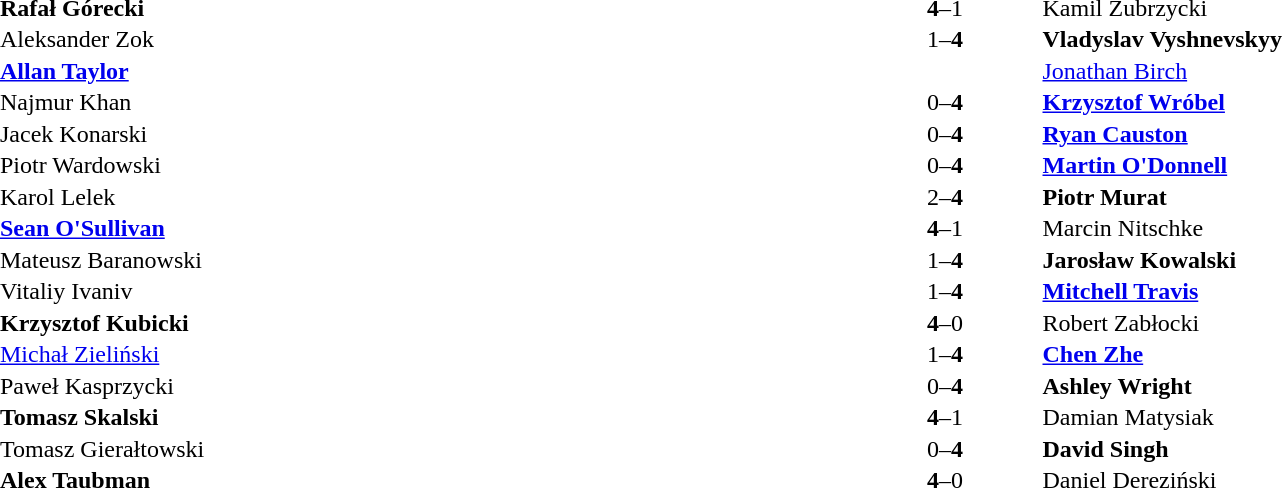<table width="100%" cellspacing="1">
<tr>
<th width=45%></th>
<th width=10%></th>
<th width=45%></th>
</tr>
<tr>
<td> <strong>Rafał Górecki</strong></td>
<td align="center"><strong>4</strong>–1</td>
<td> Kamil Zubrzycki</td>
</tr>
<tr>
<td> Aleksander Zok</td>
<td align="center">1–<strong>4</strong></td>
<td> <strong>Vladyslav Vyshnevskyy</strong></td>
</tr>
<tr>
<td> <strong><a href='#'>Allan Taylor</a></strong></td>
<td align="center"></td>
<td> <a href='#'>Jonathan Birch</a></td>
</tr>
<tr>
<td> Najmur Khan</td>
<td align="center">0–<strong>4</strong></td>
<td> <strong><a href='#'>Krzysztof Wróbel</a></strong></td>
</tr>
<tr>
<td> Jacek Konarski</td>
<td align="center">0–<strong>4</strong></td>
<td> <strong><a href='#'>Ryan Causton</a></strong></td>
</tr>
<tr>
<td> Piotr Wardowski</td>
<td align="center">0–<strong>4</strong></td>
<td> <strong><a href='#'>Martin O'Donnell</a></strong></td>
</tr>
<tr>
<td> Karol Lelek</td>
<td align="center">2–<strong>4</strong></td>
<td> <strong>Piotr Murat</strong></td>
</tr>
<tr>
<td> <strong><a href='#'>Sean O'Sullivan</a></strong></td>
<td align="center"><strong>4</strong>–1</td>
<td> Marcin Nitschke</td>
</tr>
<tr>
<td> Mateusz Baranowski</td>
<td align="center">1–<strong>4</strong></td>
<td> <strong>Jarosław Kowalski</strong></td>
</tr>
<tr>
<td> Vitaliy Ivaniv</td>
<td align="center">1–<strong>4</strong></td>
<td> <strong><a href='#'>Mitchell Travis</a></strong></td>
</tr>
<tr>
<td> <strong>Krzysztof Kubicki</strong></td>
<td align="center"><strong>4</strong>–0</td>
<td> Robert Zabłocki</td>
</tr>
<tr>
<td> <a href='#'>Michał Zieliński</a></td>
<td align="center">1–<strong>4</strong></td>
<td> <strong><a href='#'>Chen Zhe</a></strong></td>
</tr>
<tr>
<td> Paweł Kasprzycki</td>
<td align="center">0–<strong>4</strong></td>
<td> <strong>Ashley Wright</strong></td>
</tr>
<tr>
<td> <strong>Tomasz Skalski</strong></td>
<td align="center"><strong>4</strong>–1</td>
<td> Damian Matysiak</td>
</tr>
<tr>
<td> Tomasz Gierałtowski</td>
<td align="center">0–<strong>4</strong></td>
<td> <strong>David Singh</strong></td>
</tr>
<tr>
<td> <strong>Alex Taubman</strong></td>
<td align="center"><strong>4</strong>–0</td>
<td> Daniel Dereziński</td>
</tr>
</table>
